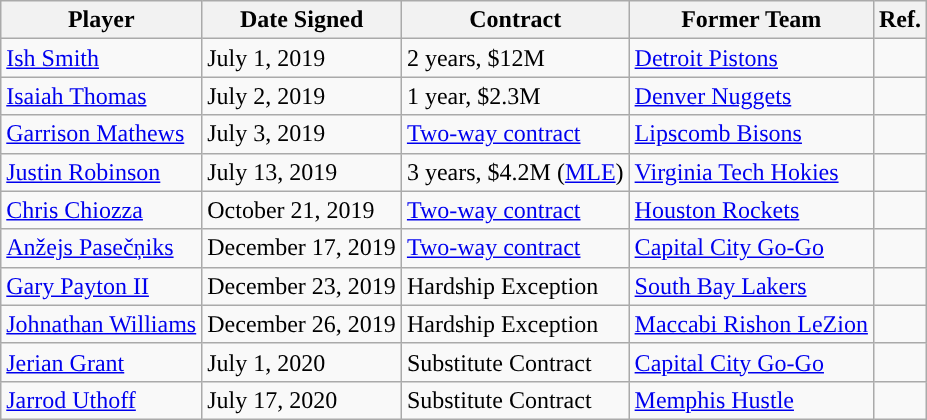<table class="wikitable sortable sortable">
<tr>
<th>Player</th>
<th>Date Signed</th>
<th>Contract</th>
<th>Former Team</th>
<th>Ref.</th>
</tr>
<tr>
<td><a href='#'>Ish Smith</a></td>
<td>July 1, 2019</td>
<td>2 years, $12M</td>
<td><a href='#'>Detroit Pistons</a></td>
<td></td>
</tr>
<tr>
<td><a href='#'>Isaiah Thomas</a></td>
<td>July 2, 2019</td>
<td>1 year, $2.3M</td>
<td><a href='#'>Denver Nuggets</a></td>
<td></td>
</tr>
<tr>
<td><a href='#'>Garrison Mathews</a></td>
<td>July 3, 2019</td>
<td><a href='#'>Two-way contract</a></td>
<td><a href='#'>Lipscomb Bisons</a></td>
<td></td>
</tr>
<tr>
<td><a href='#'>Justin Robinson</a></td>
<td>July 13, 2019</td>
<td>3 years, $4.2M (<a href='#'>MLE</a>)</td>
<td><a href='#'>Virginia Tech Hokies</a></td>
<td></td>
</tr>
<tr>
<td><a href='#'>Chris Chiozza</a></td>
<td>October 21, 2019</td>
<td><a href='#'>Two-way contract</a></td>
<td><a href='#'>Houston Rockets</a></td>
<td></td>
</tr>
<tr>
<td><a href='#'>Anžejs Pasečņiks</a></td>
<td>December 17, 2019</td>
<td><a href='#'>Two-way contract</a></td>
<td><a href='#'>Capital City Go-Go</a></td>
<td></td>
</tr>
<tr>
<td><a href='#'>Gary Payton II</a></td>
<td>December 23, 2019</td>
<td>Hardship Exception</td>
<td><a href='#'>South Bay Lakers</a></td>
<td></td>
</tr>
<tr>
<td><a href='#'>Johnathan Williams</a></td>
<td>December 26, 2019</td>
<td>Hardship Exception</td>
<td> <a href='#'>Maccabi Rishon LeZion</a></td>
<td></td>
</tr>
<tr>
<td><a href='#'>Jerian Grant</a></td>
<td>July 1, 2020</td>
<td>Substitute Contract</td>
<td><a href='#'>Capital City Go-Go</a></td>
<td></td>
</tr>
<tr>
<td><a href='#'>Jarrod Uthoff</a></td>
<td>July 17, 2020</td>
<td>Substitute Contract</td>
<td><a href='#'>Memphis Hustle</a></td>
<td></td>
</tr>
</table>
